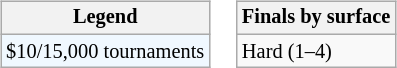<table>
<tr valign=top>
<td><br><table class=wikitable style="font-size:85%">
<tr>
<th>Legend</th>
</tr>
<tr style="background:#f0f8ff;">
<td>$10/15,000 tournaments</td>
</tr>
</table>
</td>
<td><br><table class=wikitable style="font-size:85%">
<tr>
<th>Finals by surface</th>
</tr>
<tr>
<td>Hard (1–4)</td>
</tr>
</table>
</td>
</tr>
</table>
